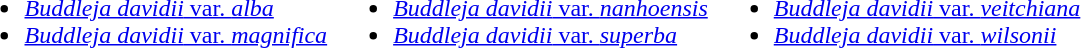<table>
<tr valign=top>
<td><br><ul><li><a href='#'><em>Buddleja davidii</em> var. <em>alba</em></a></li><li><a href='#'><em>Buddleja davidii</em> var. <em>magnifica</em></a></li></ul></td>
<td><br><ul><li><a href='#'><em>Buddleja davidii</em> var. <em>nanhoensis</em></a></li><li><a href='#'><em>Buddleja davidii</em> var. <em>superba</em></a></li></ul></td>
<td><br><ul><li><a href='#'><em>Buddleja davidii</em> var. <em>veitchiana</em></a></li><li><a href='#'><em>Buddleja davidii</em> var. <em>wilsonii</em></a></li></ul></td>
</tr>
</table>
